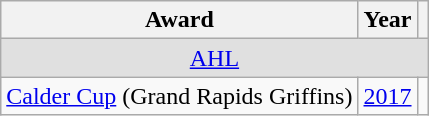<table class="wikitable">
<tr>
<th>Award</th>
<th>Year</th>
<th></th>
</tr>
<tr ALIGN="center" bgcolor="#e0e0e0">
<td colspan="3"><a href='#'>AHL</a></td>
</tr>
<tr>
<td><a href='#'>Calder Cup</a> (Grand Rapids Griffins)</td>
<td><a href='#'>2017</a></td>
<td></td>
</tr>
</table>
